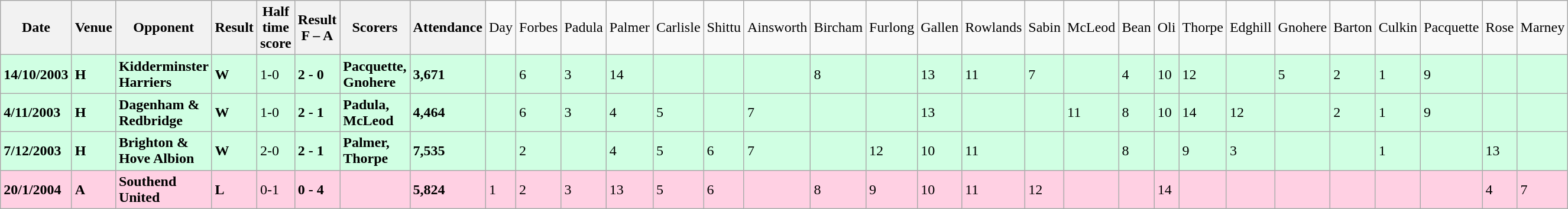<table class="wikitable">
<tr>
<th><strong>Date</strong></th>
<th><strong>Venue</strong></th>
<th><strong>Opponent</strong></th>
<th><strong>Result</strong></th>
<th><strong>Half time score</strong></th>
<th><strong>Result</strong><br><strong>F – A</strong></th>
<th><strong>Scorers</strong></th>
<th><strong>Attendance</strong></th>
<td>Day</td>
<td>Forbes</td>
<td>Padula</td>
<td>Palmer</td>
<td>Carlisle</td>
<td>Shittu</td>
<td>Ainsworth</td>
<td>Bircham</td>
<td>Furlong</td>
<td>Gallen</td>
<td>Rowlands</td>
<td>Sabin</td>
<td>McLeod</td>
<td>Bean</td>
<td>Oli</td>
<td>Thorpe</td>
<td>Edghill</td>
<td>Gnohere</td>
<td>Barton</td>
<td>Culkin</td>
<td>Pacquette</td>
<td>Rose</td>
<td>Marney</td>
</tr>
<tr style="background-color: #d0ffe3;">
<td><strong>14/10/2003</strong></td>
<td><strong>H</strong></td>
<td><strong>Kidderminster Harriers</strong></td>
<td><strong>W</strong></td>
<td>1-0</td>
<td><strong>2 - 0</strong></td>
<td><strong>Pacquette, Gnohere</strong></td>
<td><strong>3,671</strong></td>
<td></td>
<td>6</td>
<td>3</td>
<td>14</td>
<td></td>
<td></td>
<td></td>
<td>8</td>
<td></td>
<td>13</td>
<td>11</td>
<td>7</td>
<td></td>
<td>4</td>
<td>10</td>
<td>12</td>
<td></td>
<td>5</td>
<td>2</td>
<td>1</td>
<td>9</td>
<td></td>
<td></td>
</tr>
<tr style="background-color: #d0ffe3;">
<td><strong>4/11/2003</strong></td>
<td><strong>H</strong></td>
<td><strong>Dagenham & Redbridge</strong></td>
<td><strong>W</strong></td>
<td>1-0</td>
<td><strong>2 - 1</strong></td>
<td><strong>Padula, McLeod</strong></td>
<td><strong>4,464</strong></td>
<td></td>
<td>6</td>
<td>3</td>
<td>4</td>
<td>5</td>
<td></td>
<td>7</td>
<td></td>
<td></td>
<td>13</td>
<td></td>
<td></td>
<td>11</td>
<td>8</td>
<td>10</td>
<td>14</td>
<td>12</td>
<td></td>
<td>2</td>
<td>1</td>
<td>9</td>
<td></td>
<td></td>
</tr>
<tr style="background-color: #d0ffe3;">
<td><strong>7/12/2003</strong></td>
<td><strong>H</strong></td>
<td><strong>Brighton & Hove Albion</strong></td>
<td><strong>W</strong></td>
<td>2-0</td>
<td><strong>2 - 1</strong></td>
<td><strong>Palmer, Thorpe</strong></td>
<td><strong>7,535</strong></td>
<td></td>
<td>2</td>
<td></td>
<td>4</td>
<td>5</td>
<td>6</td>
<td>7</td>
<td></td>
<td>12</td>
<td>10</td>
<td>11</td>
<td></td>
<td></td>
<td>8</td>
<td></td>
<td>9</td>
<td>3</td>
<td></td>
<td></td>
<td>1</td>
<td></td>
<td>13</td>
<td></td>
</tr>
<tr style="background-color: #ffd0e3;">
<td><strong>20/1/2004</strong></td>
<td><strong>A</strong></td>
<td><strong>Southend United</strong></td>
<td><strong>L</strong></td>
<td>0-1</td>
<td><strong>0 - 4</strong></td>
<td></td>
<td><strong>5,824</strong></td>
<td>1</td>
<td>2</td>
<td>3</td>
<td>13</td>
<td>5</td>
<td>6</td>
<td></td>
<td>8</td>
<td>9</td>
<td>10</td>
<td>11</td>
<td>12</td>
<td></td>
<td></td>
<td>14</td>
<td></td>
<td></td>
<td></td>
<td></td>
<td></td>
<td></td>
<td>4</td>
<td>7</td>
</tr>
</table>
